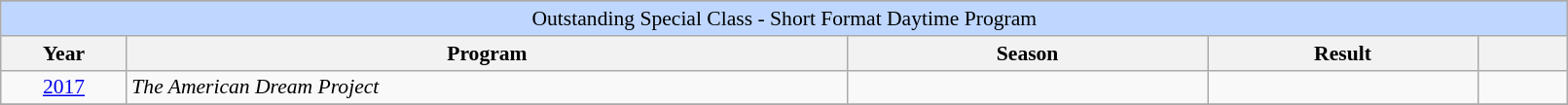<table class="wikitable plainrowheaders" style="font-size: 90%" width=85%>
<tr>
</tr>
<tr ---- bgcolor="#bfd7ff">
<td colspan=6 align=center>Outstanding Special Class - Short Format Daytime Program</td>
</tr>
<tr ---- bgcolor="#ebf5ff">
<th scope="col" style="width:7%;">Year</th>
<th scope="col" style="width:40%;">Program</th>
<th scope="col" style="width:20%;">Season</th>
<th scope="col" style="width:15%;">Result</th>
<th scope="col" class="unsortable" style="width:5%;"></th>
</tr>
<tr>
<td style="text-align:center;"><a href='#'>2017</a></td>
<td><em>The American Dream Project</em></td>
<td></td>
<td></td>
<td style="text-align:center;"></td>
</tr>
<tr>
</tr>
</table>
